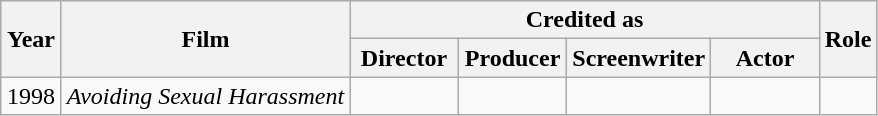<table class="wikitable">
<tr>
<th rowspan="2" width="33">Year</th>
<th rowspan="2">Film</th>
<th colspan="4">Credited as</th>
<th rowspan="2">Role</th>
</tr>
<tr>
<th width=65>Director</th>
<th width=65>Producer</th>
<th width=65>Screenwriter</th>
<th width=65>Actor</th>
</tr>
<tr align="center">
<td align="center">1998</td>
<td align="left"><em>Avoiding Sexual Harassment</em></td>
<td></td>
<td></td>
<td></td>
<td></td>
<td></td>
</tr>
</table>
